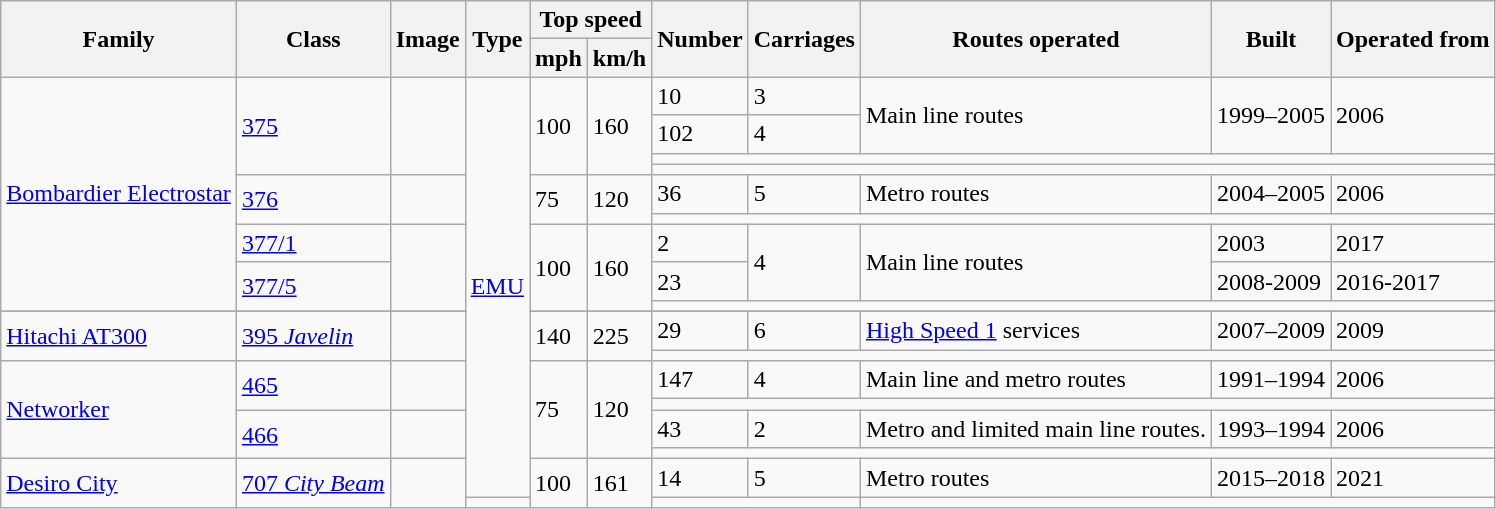<table class="wikitable" border="1">
<tr style="background:#f9f9f9;">
<th rowspan="2">Family</th>
<th rowspan="2">Class</th>
<th rowspan="2">Image</th>
<th rowspan="2">Type</th>
<th colspan="2">Top speed</th>
<th rowspan="2">Number</th>
<th rowspan="2">Carriages</th>
<th rowspan="2">Routes operated</th>
<th rowspan="2">Built</th>
<th rowspan="2">Operated from</th>
</tr>
<tr style="background:#f9f9f9;">
<th>mph</th>
<th>km/h</th>
</tr>
<tr>
<td rowspan="9"><a href='#'>Bombardier Electrostar</a></td>
<td rowspan="4"><a href='#'>375</a></td>
<td rowspan="4"></td>
<td rowspan="17"><a href='#'>EMU</a></td>
<td rowspan="4">100</td>
<td rowspan="4">160</td>
<td>10</td>
<td>3</td>
<td rowspan="2">Main line routes</td>
<td rowspan="2">1999–2005</td>
<td rowspan="2">2006</td>
</tr>
<tr>
<td>102</td>
<td>4</td>
</tr>
<tr>
<td colspan="5"></td>
</tr>
<tr>
<td colspan="5"></td>
</tr>
<tr>
<td rowspan="2"><a href='#'>376</a></td>
<td rowspan="2"></td>
<td rowspan="2">75</td>
<td rowspan="2">120</td>
<td>36</td>
<td>5</td>
<td>Metro routes</td>
<td>2004–2005</td>
<td>2006</td>
</tr>
<tr>
<td colspan="5"></td>
</tr>
<tr>
<td><a href='#'>377/1</a></td>
<td rowspan="3"></td>
<td rowspan="3">100</td>
<td rowspan="3">160</td>
<td>2</td>
<td rowspan="2">4</td>
<td rowspan="2">Main line routes</td>
<td>2003</td>
<td>2017</td>
</tr>
<tr>
<td rowspan="2"><a href='#'>377/5</a></td>
<td>23</td>
<td>2008-2009</td>
<td>2016-2017</td>
</tr>
<tr>
<td colspan="5"></td>
</tr>
<tr>
</tr>
<tr>
<td rowspan="2"><a href='#'>Hitachi AT300</a></td>
<td rowspan="2"><a href='#'>395 <em>Javelin</em></a></td>
<td rowspan="2"></td>
<td rowspan="2">140</td>
<td rowspan="2">225</td>
<td>29</td>
<td>6</td>
<td><a href='#'>High Speed 1</a> services</td>
<td>2007–2009</td>
<td>2009</td>
</tr>
<tr>
<td colspan="5"></td>
</tr>
<tr>
<td rowspan="4"><a href='#'>Networker</a></td>
<td rowspan="2"><a href='#'>465</a></td>
<td rowspan="2"></td>
<td rowspan="4">75</td>
<td rowspan="4">120</td>
<td>147</td>
<td>4</td>
<td>Main line and metro routes</td>
<td>1991–1994</td>
<td>2006</td>
</tr>
<tr>
<td colspan="5"></td>
</tr>
<tr>
<td rowspan="2"><a href='#'>466</a></td>
<td rowspan="2"></td>
<td>43</td>
<td>2</td>
<td>Metro and limited main line routes.</td>
<td>1993–1994</td>
<td>2006</td>
</tr>
<tr>
<td colspan="5"></td>
</tr>
<tr>
<td rowspan="2"><a href='#'>Desiro City</a></td>
<td rowspan="2"><a href='#'>707 <em>City Beam</em></a></td>
<td rowspan="2"></td>
<td rowspan="2">100</td>
<td rowspan="2">161</td>
<td>14</td>
<td>5</td>
<td>Metro routes</td>
<td>2015–2018</td>
<td>2021</td>
</tr>
<tr>
<td colspan="5"></td>
</tr>
</table>
